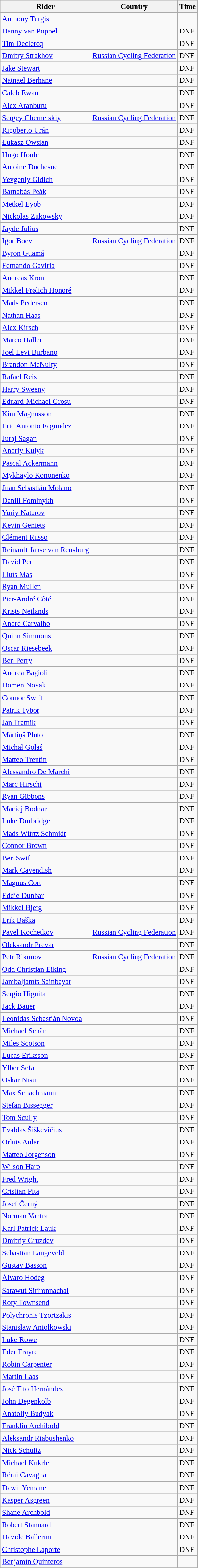<table class="wikitable" style="font-size:95%; text-align:left;">
<tr>
<th>Rider</th>
<th>Country</th>
<th>Time</th>
</tr>
<tr>
<td><a href='#'>Anthony Turgis</a></td>
<td></td>
<td></td>
</tr>
<tr>
<td><a href='#'>Danny van Poppel</a></td>
<td></td>
<td>DNF</td>
</tr>
<tr>
<td><a href='#'>Tim Declercq</a></td>
<td></td>
<td>DNF</td>
</tr>
<tr>
<td><a href='#'>Dmitry Strakhov</a></td>
<td><a href='#'>Russian Cycling Federation</a></td>
<td>DNF</td>
</tr>
<tr>
<td><a href='#'>Jake Stewart</a></td>
<td></td>
<td>DNF</td>
</tr>
<tr>
<td><a href='#'>Natnael Berhane</a></td>
<td></td>
<td>DNF</td>
</tr>
<tr>
<td><a href='#'>Caleb Ewan</a></td>
<td></td>
<td>DNF</td>
</tr>
<tr>
<td><a href='#'>Alex Aranburu</a></td>
<td></td>
<td>DNF</td>
</tr>
<tr>
<td><a href='#'>Sergey Chernetskiy</a></td>
<td><a href='#'>Russian Cycling Federation</a></td>
<td>DNF</td>
</tr>
<tr>
<td><a href='#'>Rigoberto Urán</a></td>
<td></td>
<td>DNF</td>
</tr>
<tr>
<td><a href='#'>Łukasz Owsian</a></td>
<td></td>
<td>DNF</td>
</tr>
<tr>
<td><a href='#'>Hugo Houle</a></td>
<td></td>
<td>DNF</td>
</tr>
<tr>
<td><a href='#'>Antoine Duchesne</a></td>
<td></td>
<td>DNF</td>
</tr>
<tr>
<td><a href='#'>Yevgeniy Gidich</a></td>
<td></td>
<td>DNF</td>
</tr>
<tr>
<td><a href='#'>Barnabás Peák</a></td>
<td></td>
<td>DNF</td>
</tr>
<tr>
<td><a href='#'>Metkel Eyob</a></td>
<td></td>
<td>DNF</td>
</tr>
<tr>
<td><a href='#'>Nickolas Zukowsky</a></td>
<td></td>
<td>DNF</td>
</tr>
<tr>
<td><a href='#'>Jayde Julius</a></td>
<td></td>
<td>DNF</td>
</tr>
<tr>
<td><a href='#'>Igor Boev</a></td>
<td><a href='#'>Russian Cycling Federation</a></td>
<td>DNF</td>
</tr>
<tr>
<td><a href='#'>Byron Guamá</a></td>
<td></td>
<td>DNF</td>
</tr>
<tr>
<td><a href='#'>Fernando Gaviria</a></td>
<td></td>
<td>DNF</td>
</tr>
<tr>
<td><a href='#'>Andreas Kron</a></td>
<td></td>
<td>DNF</td>
</tr>
<tr>
<td><a href='#'>Mikkel Frølich Honoré</a></td>
<td></td>
<td>DNF</td>
</tr>
<tr>
<td><a href='#'>Mads Pedersen</a></td>
<td></td>
<td>DNF</td>
</tr>
<tr>
<td><a href='#'>Nathan Haas</a></td>
<td></td>
<td>DNF</td>
</tr>
<tr>
<td><a href='#'>Alex Kirsch</a></td>
<td></td>
<td>DNF</td>
</tr>
<tr>
<td><a href='#'>Marco Haller</a></td>
<td></td>
<td>DNF</td>
</tr>
<tr>
<td><a href='#'>Joel Levi Burbano</a></td>
<td></td>
<td>DNF</td>
</tr>
<tr>
<td><a href='#'>Brandon McNulty</a></td>
<td></td>
<td>DNF</td>
</tr>
<tr>
<td><a href='#'>Rafael Reis</a></td>
<td></td>
<td>DNF</td>
</tr>
<tr>
<td><a href='#'>Harry Sweeny</a></td>
<td></td>
<td>DNF</td>
</tr>
<tr>
<td><a href='#'>Eduard-Michael Grosu</a></td>
<td></td>
<td>DNF</td>
</tr>
<tr>
<td><a href='#'>Kim Magnusson</a></td>
<td></td>
<td>DNF</td>
</tr>
<tr>
<td><a href='#'>Eric Antonio Fagundez</a></td>
<td></td>
<td>DNF</td>
</tr>
<tr>
<td><a href='#'>Juraj Sagan</a></td>
<td></td>
<td>DNF</td>
</tr>
<tr>
<td><a href='#'>Andriy Kulyk</a></td>
<td></td>
<td>DNF</td>
</tr>
<tr>
<td><a href='#'>Pascal Ackermann</a></td>
<td></td>
<td>DNF</td>
</tr>
<tr>
<td><a href='#'>Mykhaylo Kononenko</a></td>
<td></td>
<td>DNF</td>
</tr>
<tr>
<td><a href='#'>Juan Sebastián Molano</a></td>
<td></td>
<td>DNF</td>
</tr>
<tr>
<td><a href='#'>Daniil Fominykh</a></td>
<td></td>
<td>DNF</td>
</tr>
<tr>
<td><a href='#'>Yuriy Natarov</a></td>
<td></td>
<td>DNF</td>
</tr>
<tr>
<td><a href='#'>Kevin Geniets</a></td>
<td></td>
<td>DNF</td>
</tr>
<tr>
<td><a href='#'>Clément Russo</a></td>
<td></td>
<td>DNF</td>
</tr>
<tr>
<td><a href='#'>Reinardt Janse van Rensburg</a></td>
<td></td>
<td>DNF</td>
</tr>
<tr>
<td><a href='#'>David Per</a></td>
<td></td>
<td>DNF</td>
</tr>
<tr>
<td><a href='#'>Lluís Mas</a></td>
<td></td>
<td>DNF</td>
</tr>
<tr>
<td><a href='#'>Ryan Mullen</a></td>
<td></td>
<td>DNF</td>
</tr>
<tr>
<td><a href='#'>Pier-André Côté</a></td>
<td></td>
<td>DNF</td>
</tr>
<tr>
<td><a href='#'>Krists Neilands</a></td>
<td></td>
<td>DNF</td>
</tr>
<tr>
<td><a href='#'>André Carvalho</a></td>
<td></td>
<td>DNF</td>
</tr>
<tr>
<td><a href='#'>Quinn Simmons</a></td>
<td></td>
<td>DNF</td>
</tr>
<tr>
<td><a href='#'>Oscar Riesebeek</a></td>
<td></td>
<td>DNF</td>
</tr>
<tr>
<td><a href='#'>Ben Perry</a></td>
<td></td>
<td>DNF</td>
</tr>
<tr>
<td><a href='#'>Andrea Bagioli</a></td>
<td></td>
<td>DNF</td>
</tr>
<tr>
<td><a href='#'>Domen Novak</a></td>
<td></td>
<td>DNF</td>
</tr>
<tr>
<td><a href='#'>Connor Swift</a></td>
<td></td>
<td>DNF</td>
</tr>
<tr>
<td><a href='#'>Patrik Tybor</a></td>
<td></td>
<td>DNF</td>
</tr>
<tr>
<td><a href='#'>Jan Tratnik</a></td>
<td></td>
<td>DNF</td>
</tr>
<tr>
<td><a href='#'>Mārtiņš Pluto</a></td>
<td></td>
<td>DNF</td>
</tr>
<tr>
<td><a href='#'>Michał Gołaś</a></td>
<td></td>
<td>DNF</td>
</tr>
<tr>
<td><a href='#'>Matteo Trentin</a></td>
<td></td>
<td>DNF</td>
</tr>
<tr>
<td><a href='#'>Alessandro De Marchi</a></td>
<td></td>
<td>DNF</td>
</tr>
<tr>
<td><a href='#'>Marc Hirschi</a></td>
<td></td>
<td>DNF</td>
</tr>
<tr>
<td><a href='#'>Ryan Gibbons</a></td>
<td></td>
<td>DNF</td>
</tr>
<tr>
<td><a href='#'>Maciej Bodnar</a></td>
<td></td>
<td>DNF</td>
</tr>
<tr>
<td><a href='#'>Luke Durbridge</a></td>
<td></td>
<td>DNF</td>
</tr>
<tr>
<td><a href='#'>Mads Würtz Schmidt</a></td>
<td></td>
<td>DNF</td>
</tr>
<tr>
<td><a href='#'>Connor Brown</a></td>
<td></td>
<td>DNF</td>
</tr>
<tr>
<td><a href='#'>Ben Swift</a></td>
<td></td>
<td>DNF</td>
</tr>
<tr>
<td><a href='#'>Mark Cavendish</a></td>
<td></td>
<td>DNF</td>
</tr>
<tr>
<td><a href='#'>Magnus Cort</a></td>
<td></td>
<td>DNF</td>
</tr>
<tr>
<td><a href='#'>Eddie Dunbar</a></td>
<td></td>
<td>DNF</td>
</tr>
<tr>
<td><a href='#'>Mikkel Bjerg</a></td>
<td></td>
<td>DNF</td>
</tr>
<tr>
<td><a href='#'>Erik Baška</a></td>
<td></td>
<td>DNF</td>
</tr>
<tr>
<td><a href='#'>Pavel Kochetkov</a></td>
<td><a href='#'>Russian Cycling Federation</a></td>
<td>DNF</td>
</tr>
<tr>
<td><a href='#'>Oleksandr Prevar</a></td>
<td></td>
<td>DNF</td>
</tr>
<tr>
<td><a href='#'>Petr Rikunov</a></td>
<td><a href='#'>Russian Cycling Federation</a></td>
<td>DNF</td>
</tr>
<tr>
<td><a href='#'>Odd Christian Eiking</a></td>
<td></td>
<td>DNF</td>
</tr>
<tr>
<td><a href='#'>Jambaljamts Sainbayar</a></td>
<td></td>
<td>DNF</td>
</tr>
<tr>
<td><a href='#'>Sergio Higuita</a></td>
<td></td>
<td>DNF</td>
</tr>
<tr>
<td><a href='#'>Jack Bauer</a></td>
<td></td>
<td>DNF</td>
</tr>
<tr>
<td><a href='#'>Leonidas Sebastián Novoa</a></td>
<td></td>
<td>DNF</td>
</tr>
<tr>
<td><a href='#'>Michael Schär</a></td>
<td></td>
<td>DNF</td>
</tr>
<tr>
<td><a href='#'>Miles Scotson</a></td>
<td></td>
<td>DNF</td>
</tr>
<tr>
<td><a href='#'>Lucas Eriksson</a></td>
<td></td>
<td>DNF</td>
</tr>
<tr>
<td><a href='#'>Ylber Sefa</a></td>
<td></td>
<td>DNF</td>
</tr>
<tr>
<td><a href='#'>Oskar Nisu</a></td>
<td></td>
<td>DNF</td>
</tr>
<tr>
<td><a href='#'>Max Schachmann</a></td>
<td></td>
<td>DNF</td>
</tr>
<tr>
<td><a href='#'>Stefan Bissegger</a></td>
<td></td>
<td>DNF</td>
</tr>
<tr>
<td><a href='#'>Tom Scully</a></td>
<td></td>
<td>DNF</td>
</tr>
<tr>
<td><a href='#'>Evaldas Šiškevičius</a></td>
<td></td>
<td>DNF</td>
</tr>
<tr>
<td><a href='#'>Orluis Aular</a></td>
<td></td>
<td>DNF</td>
</tr>
<tr>
<td><a href='#'>Matteo Jorgenson</a></td>
<td></td>
<td>DNF</td>
</tr>
<tr>
<td><a href='#'>Wilson Haro</a></td>
<td></td>
<td>DNF</td>
</tr>
<tr>
<td><a href='#'>Fred Wright</a></td>
<td></td>
<td>DNF</td>
</tr>
<tr>
<td><a href='#'>Cristian Pita</a></td>
<td></td>
<td>DNF</td>
</tr>
<tr>
<td><a href='#'>Josef Černý</a></td>
<td></td>
<td>DNF</td>
</tr>
<tr>
<td><a href='#'>Norman Vahtra</a></td>
<td></td>
<td>DNF</td>
</tr>
<tr>
<td><a href='#'>Karl Patrick Lauk</a></td>
<td></td>
<td>DNF</td>
</tr>
<tr>
<td><a href='#'>Dmitriy Gruzdev</a></td>
<td></td>
<td>DNF</td>
</tr>
<tr>
<td><a href='#'>Sebastian Langeveld</a></td>
<td></td>
<td>DNF</td>
</tr>
<tr>
<td><a href='#'>Gustav Basson</a></td>
<td></td>
<td>DNF</td>
</tr>
<tr>
<td><a href='#'>Álvaro Hodeg</a></td>
<td></td>
<td>DNF</td>
</tr>
<tr>
<td><a href='#'>Sarawut Sirironnachai</a></td>
<td></td>
<td>DNF</td>
</tr>
<tr>
<td><a href='#'>Rory Townsend</a></td>
<td></td>
<td>DNF</td>
</tr>
<tr>
<td><a href='#'>Polychronis Tzortzakis</a></td>
<td></td>
<td>DNF</td>
</tr>
<tr>
<td><a href='#'>Stanisław Aniołkowski</a></td>
<td></td>
<td>DNF</td>
</tr>
<tr>
<td><a href='#'>Luke Rowe</a></td>
<td></td>
<td>DNF</td>
</tr>
<tr>
<td><a href='#'>Eder Frayre</a></td>
<td></td>
<td>DNF</td>
</tr>
<tr>
<td><a href='#'>Robin Carpenter</a></td>
<td></td>
<td>DNF</td>
</tr>
<tr>
<td><a href='#'>Martin Laas</a></td>
<td></td>
<td>DNF</td>
</tr>
<tr>
<td><a href='#'>José Tito Hernández</a></td>
<td></td>
<td>DNF</td>
</tr>
<tr>
<td><a href='#'>John Degenkolb</a></td>
<td></td>
<td>DNF</td>
</tr>
<tr>
<td><a href='#'>Anatoliy Budyak</a></td>
<td></td>
<td>DNF</td>
</tr>
<tr>
<td><a href='#'>Franklin Archibold</a></td>
<td></td>
<td>DNF</td>
</tr>
<tr>
<td><a href='#'>Aleksandr Riabushenko</a></td>
<td></td>
<td>DNF</td>
</tr>
<tr>
<td><a href='#'>Nick Schultz</a></td>
<td></td>
<td>DNF</td>
</tr>
<tr>
<td><a href='#'>Michael Kukrle</a></td>
<td></td>
<td>DNF</td>
</tr>
<tr>
<td><a href='#'>Rémi Cavagna</a></td>
<td></td>
<td>DNF</td>
</tr>
<tr>
<td><a href='#'>Dawit Yemane</a></td>
<td></td>
<td>DNF</td>
</tr>
<tr>
<td><a href='#'>Kasper Asgreen</a></td>
<td></td>
<td>DNF</td>
</tr>
<tr>
<td><a href='#'>Shane Archbold</a></td>
<td></td>
<td>DNF</td>
</tr>
<tr>
<td><a href='#'>Robert Stannard</a></td>
<td></td>
<td>DNF</td>
</tr>
<tr>
<td><a href='#'>Davide Ballerini</a></td>
<td></td>
<td>DNF</td>
</tr>
<tr>
<td><a href='#'>Christophe Laporte</a></td>
<td></td>
<td>DNF</td>
</tr>
<tr>
<td><a href='#'>Benjamín Quinteros</a></td>
<td></td>
<td></td>
</tr>
<tr>
</tr>
</table>
